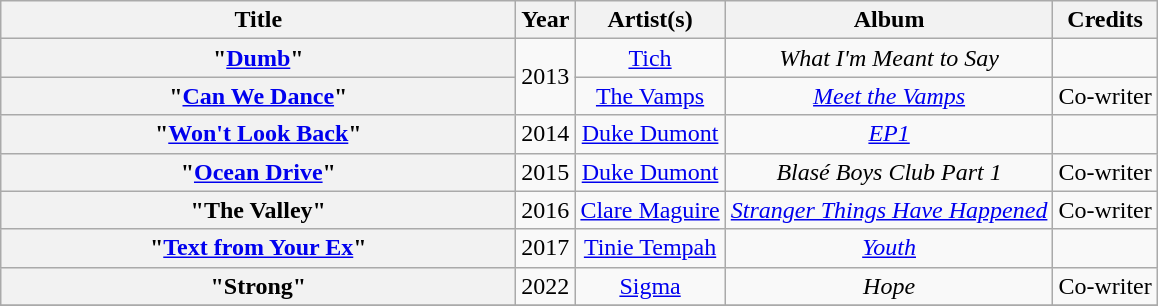<table class="wikitable plainrowheaders" style="text-align:center;">
<tr>
<th scope="col" style="width:21em;">Title</th>
<th scope="col" style="width:1em;">Year</th>
<th scope="col">Artist(s)</th>
<th scope="col">Album</th>
<th scope="col">Credits</th>
</tr>
<tr>
<th scope="row">"<a href='#'>Dumb</a>"</th>
<td rowspan="2">2013</td>
<td><a href='#'>Tich</a></td>
<td><em>What I'm Meant to Say</em></td>
<td></td>
</tr>
<tr>
<th scope="row">"<a href='#'>Can We Dance</a>"</th>
<td><a href='#'>The Vamps</a></td>
<td><em><a href='#'>Meet the Vamps</a></em></td>
<td>Co-writer</td>
</tr>
<tr>
<th scope="row">"<a href='#'>Won't Look Back</a>"</th>
<td>2014</td>
<td><a href='#'>Duke Dumont</a></td>
<td><em><a href='#'>EP1</a></em></td>
<td></td>
</tr>
<tr>
<th scope="row">"<a href='#'>Ocean Drive</a>"</th>
<td>2015</td>
<td><a href='#'>Duke Dumont</a></td>
<td><em>Blasé Boys Club Part 1</em></td>
<td>Co-writer</td>
</tr>
<tr>
<th scope="row">"The Valley"</th>
<td>2016</td>
<td><a href='#'>Clare Maguire</a></td>
<td><em><a href='#'>Stranger Things Have Happened</a></em></td>
<td>Co-writer</td>
</tr>
<tr>
<th scope="row">"<a href='#'>Text from Your Ex</a>" </th>
<td>2017</td>
<td><a href='#'>Tinie Tempah</a></td>
<td><em><a href='#'>Youth</a></em></td>
<td></td>
</tr>
<tr>
<th scope="row">"Strong"</th>
<td>2022</td>
<td><a href='#'>Sigma</a></td>
<td><em>Hope</em></td>
<td>Co-writer</td>
</tr>
<tr>
</tr>
</table>
